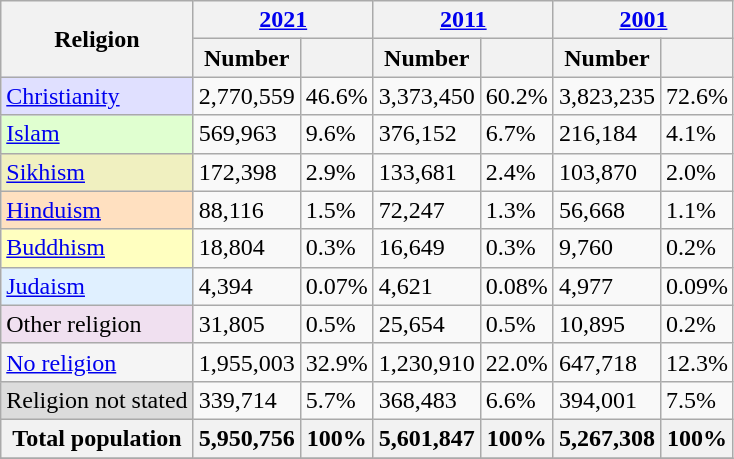<table class="wikitable sortable">
<tr>
<th rowspan="2">Religion</th>
<th colspan="2"><a href='#'>2021</a></th>
<th colspan="2"><a href='#'>2011</a></th>
<th colspan="2"><a href='#'>2001</a></th>
</tr>
<tr>
<th>Number</th>
<th></th>
<th>Number</th>
<th></th>
<th>Number</th>
<th></th>
</tr>
<tr>
<td style="background:#E0E0FF;"><a href='#'>Christianity</a></td>
<td>2,770,559</td>
<td>46.6%</td>
<td>3,373,450</td>
<td>60.2%</td>
<td>3,823,235</td>
<td>72.6%</td>
</tr>
<tr>
<td style="background:#E0FFD0;"><a href='#'>Islam</a></td>
<td>569,963</td>
<td>9.6%</td>
<td>376,152</td>
<td>6.7%</td>
<td>216,184</td>
<td>4.1%</td>
</tr>
<tr>
<td style="background:#F0F0C0;"><a href='#'>Sikhism</a></td>
<td>172,398</td>
<td>2.9%</td>
<td>133,681</td>
<td>2.4%</td>
<td>103,870</td>
<td>2.0%</td>
</tr>
<tr>
<td style="background:#FFE0C0;"><a href='#'>Hinduism</a></td>
<td>88,116</td>
<td>1.5%</td>
<td>72,247</td>
<td>1.3%</td>
<td>56,668</td>
<td>1.1%</td>
</tr>
<tr>
<td style="background:#FFFFC0;"><a href='#'>Buddhism</a></td>
<td>18,804</td>
<td>0.3%</td>
<td>16,649</td>
<td>0.3%</td>
<td>9,760</td>
<td>0.2%</td>
</tr>
<tr>
<td style="background:#E0F0FF;"><a href='#'>Judaism</a></td>
<td>4,394</td>
<td>0.07%</td>
<td>4,621</td>
<td>0.08%</td>
<td>4,977</td>
<td>0.09%</td>
</tr>
<tr>
<td style="background:#F0E0F0;">Other religion</td>
<td>31,805</td>
<td>0.5%</td>
<td>25,654</td>
<td>0.5%</td>
<td>10,895</td>
<td>0.2%</td>
</tr>
<tr>
<td style="background:#F5F5F5;"><a href='#'>No religion</a></td>
<td>1,955,003</td>
<td>32.9%</td>
<td>1,230,910</td>
<td>22.0%</td>
<td>647,718</td>
<td>12.3%</td>
</tr>
<tr>
<td style="background:#DCDCDC;">Religion not stated</td>
<td>339,714</td>
<td>5.7%</td>
<td>368,483</td>
<td>6.6%</td>
<td>394,001</td>
<td>7.5%</td>
</tr>
<tr>
<th>Total population</th>
<th><strong>5,950,756</strong></th>
<th><strong>100%</strong></th>
<th><strong>5,601,847</strong></th>
<th><strong>100%</strong></th>
<th><strong>5,267,308</strong></th>
<th><strong>100%</strong></th>
</tr>
<tr>
</tr>
</table>
